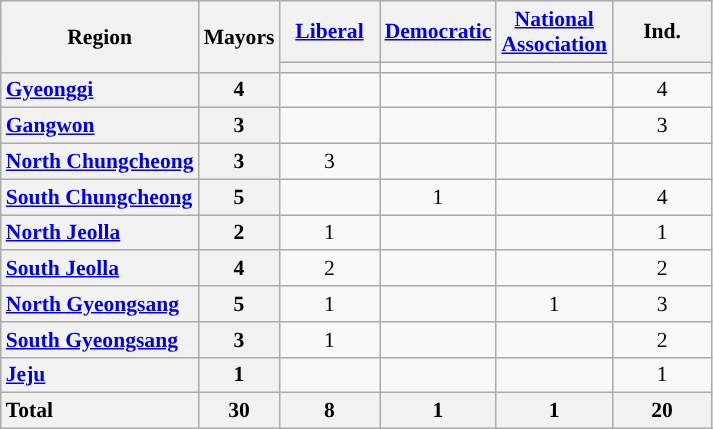<table class="wikitable" style="text-align:center; font-size: 0.9em;">
<tr>
<th rowspan="2">Region</th>
<th rowspan="2">Mayors</th>
<th class="unsortable" style="width:60px;"><a href='#'>Liberal</a></th>
<th class="unsortable" style="width:60px;"><a href='#'>Democratic</a></th>
<th class="unsortable" style="width:60px;"><a href='#'>National Association</a></th>
<th class="unsortable" style="width:60px;">Ind.</th>
</tr>
<tr>
<th style="background:"></th>
<td></td>
<th style="background:"></th>
<th style="background:"></th>
</tr>
<tr>
<th style="text-align: left;"><a href='#'>Gyeonggi</a></th>
<th>4</th>
<td></td>
<td></td>
<td></td>
<td>4</td>
</tr>
<tr>
<th style="text-align: left;"><a href='#'>Gangwon</a></th>
<th>3</th>
<td></td>
<td></td>
<td></td>
<td>3</td>
</tr>
<tr>
<th style="text-align: left;"><a href='#'>North Chungcheong</a></th>
<th>3</th>
<td>3</td>
<td></td>
<td></td>
<td></td>
</tr>
<tr>
<th style="text-align: left;"><a href='#'>South Chungcheong</a></th>
<th>5</th>
<td></td>
<td>1</td>
<td></td>
<td>4</td>
</tr>
<tr>
<th style="text-align: left;"><a href='#'>North Jeolla</a></th>
<th>2</th>
<td>1</td>
<td></td>
<td></td>
<td>1</td>
</tr>
<tr>
<th style="text-align: left;"><a href='#'>South Jeolla</a></th>
<th>4</th>
<td>2</td>
<td></td>
<td></td>
<td>2</td>
</tr>
<tr>
<th style="text-align: left;"><a href='#'>North Gyeongsang</a></th>
<th>5</th>
<td>1</td>
<td></td>
<td>1</td>
<td>3</td>
</tr>
<tr>
<th style="text-align: left;"><a href='#'>South Gyeongsang</a></th>
<th>3</th>
<td>1</td>
<td></td>
<td></td>
<td>2</td>
</tr>
<tr>
<th style="text-align: left;"><a href='#'>Jeju</a></th>
<th>1</th>
<td></td>
<td></td>
<td></td>
<td>1</td>
</tr>
<tr class="sortbottom">
<th style="text-align: left;">Total</th>
<th>30</th>
<th>8</th>
<th>1</th>
<th>1</th>
<th>20</th>
</tr>
</table>
